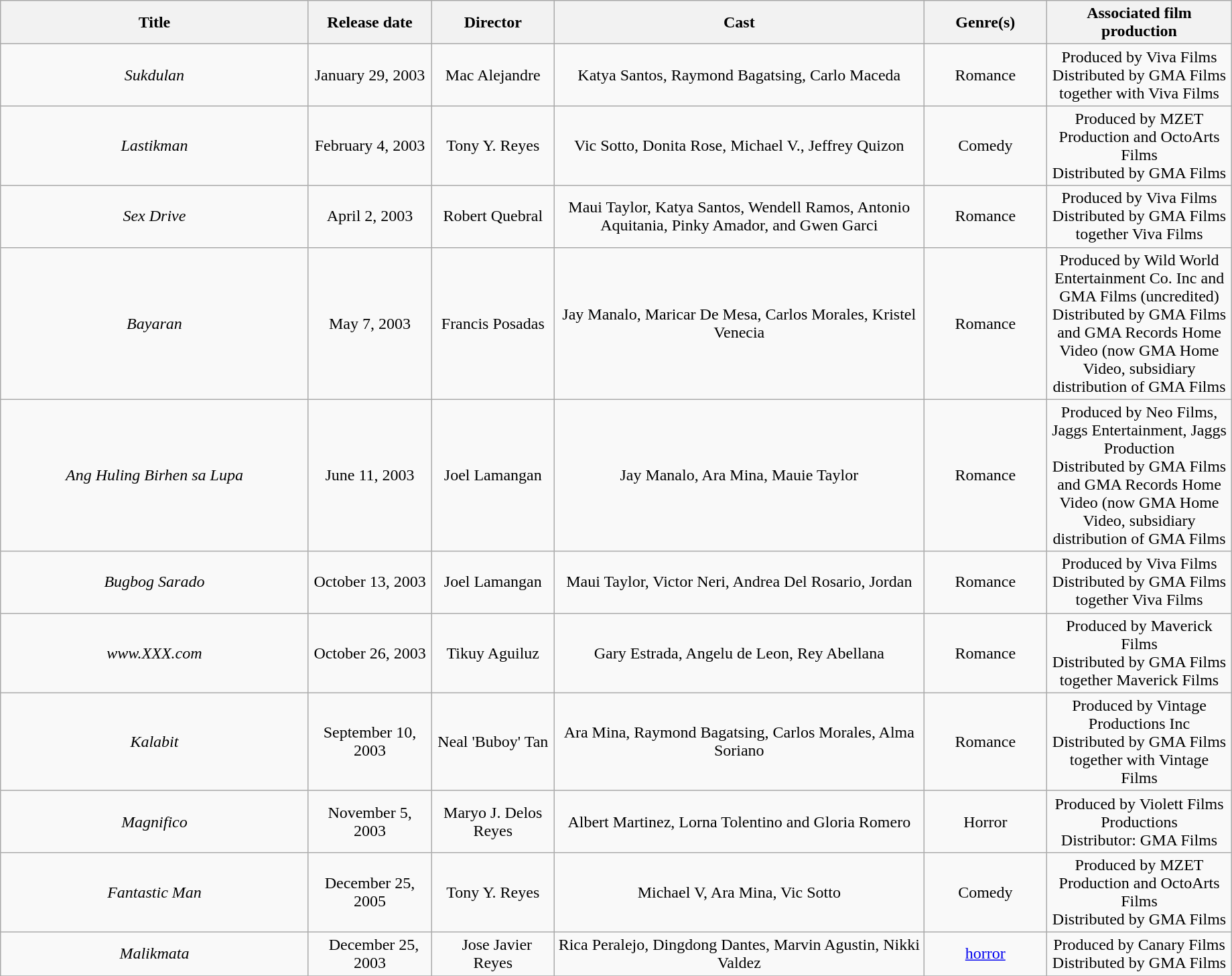<table class="wikitable" "toccolours sortable" style="width:97%; text-align:center">
<tr>
<th style="width:25%;">Title</th>
<th style="width:10%;">Release date</th>
<th style="width:10%;">Director</th>
<th style="width:30%;">Cast</th>
<th style="width:10%;">Genre(s)</th>
<th style="width:15%;">Associated film production</th>
</tr>
<tr>
<td><em>Sukdulan</em></td>
<td>January 29, 2003</td>
<td>Mac Alejandre</td>
<td>Katya Santos, Raymond Bagatsing, Carlo Maceda</td>
<td>Romance</td>
<td>Produced by Viva Films<br>Distributed by GMA Films together with Viva Films  </td>
</tr>
<tr>
<td><em>Lastikman</em></td>
<td>February 4, 2003</td>
<td>Tony Y. Reyes</td>
<td>Vic Sotto, Donita Rose, Michael V., Jeffrey Quizon</td>
<td>Comedy</td>
<td>Produced by MZET  Production and OctoArts Films<br>Distributed by GMA Films</td>
</tr>
<tr>
<td><em>Sex Drive</em></td>
<td>April 2, 2003</td>
<td>Robert Quebral</td>
<td>Maui Taylor, Katya Santos, Wendell Ramos, Antonio Aquitania, Pinky Amador, and Gwen Garci</td>
<td>Romance</td>
<td>Produced by Viva Films<br>Distributed by GMA Films together Viva Films  </td>
</tr>
<tr>
<td><em>Bayaran</em></td>
<td>May 7, 2003</td>
<td>Francis Posadas</td>
<td>Jay Manalo, Maricar De Mesa, Carlos Morales, Kristel Venecia</td>
<td>Romance</td>
<td>Produced by Wild World Entertainment Co. Inc and GMA Films (uncredited)<br>Distributed by GMA Films and GMA Records Home Video (now GMA Home Video, subsidiary distribution of GMA Films </td>
</tr>
<tr>
<td><em>Ang Huling Birhen sa Lupa</em></td>
<td>June 11, 2003</td>
<td>Joel Lamangan</td>
<td>Jay Manalo, Ara Mina, Mauie Taylor</td>
<td>Romance</td>
<td>Produced by Neo Films, Jaggs Entertainment, Jaggs Production<br>Distributed by GMA Films and GMA Records Home Video (now GMA Home Video, subsidiary distribution of GMA Films </td>
</tr>
<tr>
<td><em>Bugbog Sarado</em></td>
<td>October 13, 2003</td>
<td>Joel Lamangan</td>
<td>Maui Taylor, Victor Neri, Andrea Del Rosario, Jordan</td>
<td>Romance</td>
<td>Produced by Viva Films<br>Distributed by GMA Films together Viva Films  </td>
</tr>
<tr>
<td><em>www.XXX.com</em></td>
<td>October 26, 2003</td>
<td>Tikuy Aguiluz</td>
<td>Gary Estrada, Angelu de Leon, Rey Abellana</td>
<td>Romance</td>
<td>Produced by Maverick Films<br>Distributed by GMA Films together Maverick Films  </td>
</tr>
<tr>
<td><em>Kalabit</em></td>
<td>September 10, 2003</td>
<td>Neal 'Buboy' Tan</td>
<td>Ara Mina, Raymond Bagatsing, Carlos Morales, Alma Soriano</td>
<td>Romance</td>
<td>Produced by Vintage Productions Inc<br>Distributed by GMA Films together with Vintage Films  </td>
</tr>
<tr>
<td><em>Magnifico</em></td>
<td>November  5, 2003</td>
<td>Maryo J. Delos Reyes</td>
<td>Albert Martinez, Lorna Tolentino and Gloria Romero</td>
<td>Horror</td>
<td>Produced by Violett Films Productions<br>Distributor: GMA Films </td>
</tr>
<tr>
<td><em>Fantastic Man</em></td>
<td>December 25, 2005</td>
<td>Tony Y. Reyes</td>
<td>Michael V, Ara Mina, Vic Sotto</td>
<td>Comedy</td>
<td>Produced by MZET  Production and OctoArts Films<br>Distributed by GMA Films</td>
</tr>
<tr>
<td><em>Malikmata</em></td>
<td>  December 25, 2003</td>
<td>  Jose Javier Reyes</td>
<td>Rica Peralejo, Dingdong Dantes, Marvin Agustin, Nikki Valdez</td>
<td><a href='#'>horror</a></td>
<td>Produced by Canary Films<br>Distributed by GMA Films </td>
</tr>
<tr>
</tr>
</table>
